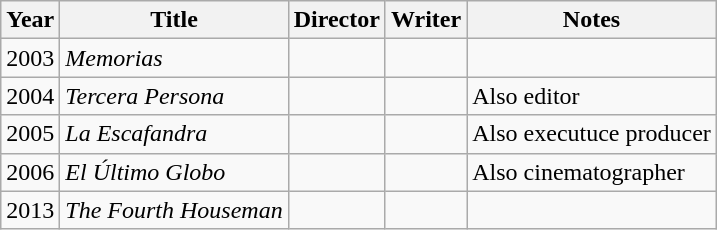<table class="wikitable sortable">
<tr>
<th style="width:26px;">Year</th>
<th>Title</th>
<th>Director</th>
<th>Writer</th>
<th>Notes</th>
</tr>
<tr>
<td>2003</td>
<td><em>Memorias</em></td>
<td></td>
<td></td>
<td></td>
</tr>
<tr>
<td>2004</td>
<td><em>Tercera Persona</em></td>
<td></td>
<td></td>
<td>Also editor</td>
</tr>
<tr>
<td>2005</td>
<td><em>La Escafandra</em></td>
<td></td>
<td></td>
<td>Also executuce producer</td>
</tr>
<tr>
<td>2006</td>
<td><em>El Último Globo</em></td>
<td></td>
<td></td>
<td>Also cinematographer</td>
</tr>
<tr>
<td>2013</td>
<td><em>The Fourth Houseman</em></td>
<td></td>
<td></td>
<td></td>
</tr>
</table>
